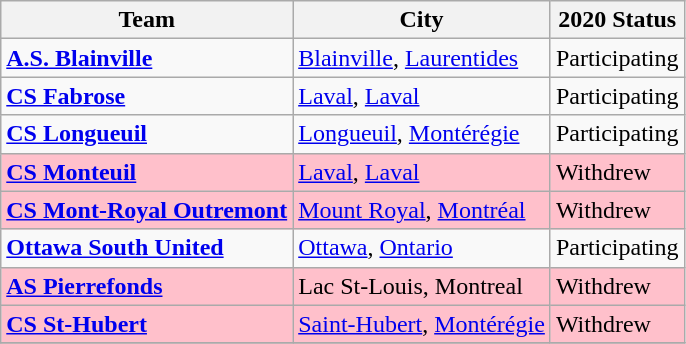<table class="wikitable" style="text-align:left">
<tr>
<th style="background:">Team</th>
<th style="background:">City</th>
<th style="background:">2020 Status</th>
</tr>
<tr>
<td><strong><a href='#'>A.S. Blainville</a></strong></td>
<td><a href='#'>Blainville</a>, <a href='#'>Laurentides</a></td>
<td>Participating</td>
</tr>
<tr>
<td><strong><a href='#'>CS Fabrose</a></strong></td>
<td><a href='#'>Laval</a>, <a href='#'>Laval</a></td>
<td>Participating</td>
</tr>
<tr>
<td><strong><a href='#'>CS Longueuil</a></strong></td>
<td><a href='#'>Longueuil</a>, <a href='#'>Montérégie</a></td>
<td>Participating</td>
</tr>
<tr>
<td style="background: pink;"><strong><a href='#'>CS Monteuil</a></strong></td>
<td style="background: pink;"><a href='#'>Laval</a>, <a href='#'>Laval</a></td>
<td style="background: pink;">Withdrew</td>
</tr>
<tr>
<td style="background: pink;"><strong><a href='#'>CS Mont-Royal Outremont</a></strong></td>
<td style="background: pink;"><a href='#'>Mount Royal</a>, <a href='#'>Montréal</a></td>
<td style="background: pink;">Withdrew</td>
</tr>
<tr>
<td><strong><a href='#'>Ottawa South United</a></strong></td>
<td><a href='#'>Ottawa</a>, <a href='#'>Ontario</a></td>
<td>Participating</td>
</tr>
<tr>
<td style="background: pink;"><strong><a href='#'>AS Pierrefonds</a></strong></td>
<td style="background: pink;">Lac St-Louis, Montreal</td>
<td style="background: pink;">Withdrew</td>
</tr>
<tr>
<td style="background: pink;"><strong><a href='#'>CS St-Hubert</a></strong></td>
<td style="background: pink;"><a href='#'>Saint-Hubert</a>,  <a href='#'>Montérégie</a></td>
<td style="background: pink;">Withdrew</td>
</tr>
<tr>
</tr>
</table>
